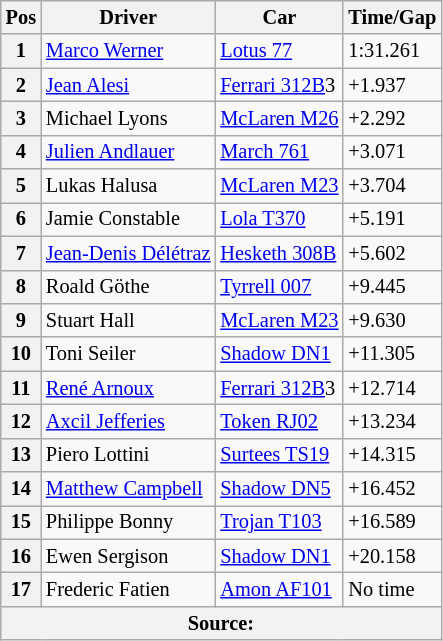<table class="wikitable" style="font-size: 85%;">
<tr>
<th>Pos</th>
<th>Driver</th>
<th>Car</th>
<th>Time/Gap</th>
</tr>
<tr>
<th>1</th>
<td> <a href='#'>Marco Werner</a></td>
<td><a href='#'>Lotus 77</a></td>
<td>1:31.261</td>
</tr>
<tr>
<th>2</th>
<td> <a href='#'>Jean Alesi</a></td>
<td><a href='#'>Ferrari 312B</a>3</td>
<td>+1.937</td>
</tr>
<tr>
<th>3</th>
<td> Michael Lyons</td>
<td><a href='#'>McLaren M26</a></td>
<td>+2.292</td>
</tr>
<tr>
<th>4</th>
<td> <a href='#'>Julien Andlauer</a></td>
<td><a href='#'>March 761</a></td>
<td>+3.071</td>
</tr>
<tr>
<th>5</th>
<td> Lukas Halusa</td>
<td><a href='#'>McLaren M23</a></td>
<td>+3.704</td>
</tr>
<tr>
<th>6</th>
<td> Jamie Constable</td>
<td><a href='#'>Lola T370</a></td>
<td>+5.191</td>
</tr>
<tr>
<th>7</th>
<td> <a href='#'>Jean-Denis Délétraz</a></td>
<td><a href='#'>Hesketh 308B</a></td>
<td>+5.602</td>
</tr>
<tr>
<th>8</th>
<td> Roald Göthe</td>
<td><a href='#'>Tyrrell 007</a></td>
<td>+9.445</td>
</tr>
<tr>
<th>9</th>
<td> Stuart Hall</td>
<td><a href='#'>McLaren M23</a></td>
<td>+9.630</td>
</tr>
<tr>
<th>10</th>
<td> Toni Seiler</td>
<td><a href='#'>Shadow DN1</a></td>
<td>+11.305</td>
</tr>
<tr>
<th>11</th>
<td> <a href='#'>René Arnoux</a></td>
<td><a href='#'>Ferrari 312B</a>3</td>
<td>+12.714</td>
</tr>
<tr>
<th>12</th>
<td> <a href='#'>Axcil Jefferies</a></td>
<td><a href='#'>Token RJ02</a></td>
<td>+13.234</td>
</tr>
<tr>
<th>13</th>
<td> Piero Lottini</td>
<td><a href='#'>Surtees TS19</a></td>
<td>+14.315</td>
</tr>
<tr>
<th>14</th>
<td> <a href='#'>Matthew Campbell</a></td>
<td><a href='#'>Shadow DN5</a></td>
<td>+16.452</td>
</tr>
<tr>
<th>15</th>
<td> Philippe Bonny</td>
<td><a href='#'>Trojan T103</a></td>
<td>+16.589</td>
</tr>
<tr>
<th>16</th>
<td> Ewen Sergison</td>
<td><a href='#'>Shadow DN1</a></td>
<td>+20.158</td>
</tr>
<tr>
<th>17</th>
<td> Frederic Fatien</td>
<td><a href='#'>Amon AF101</a></td>
<td>No time</td>
</tr>
<tr>
<th colspan=4>Source:</th>
</tr>
</table>
